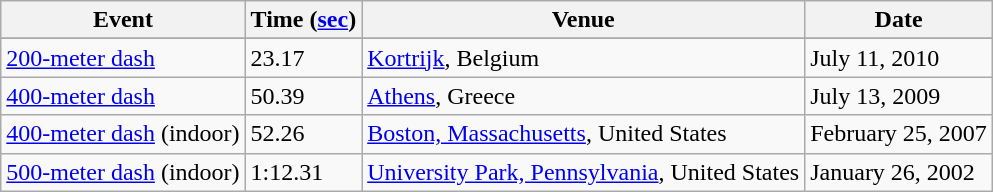<table class=wikitable>
<tr>
<th>Event</th>
<th>Time (<a href='#'>sec</a>)</th>
<th>Venue</th>
<th>Date</th>
</tr>
<tr>
</tr>
<tr>
<td><a href='#'>200-meter dash</a></td>
<td>23.17</td>
<td><a href='#'>Kortrijk</a>, Belgium</td>
<td>July 11, 2010</td>
</tr>
<tr>
<td><a href='#'>400-meter dash</a></td>
<td>50.39</td>
<td><a href='#'>Athens</a>, Greece</td>
<td>July 13, 2009</td>
</tr>
<tr>
<td><a href='#'>400-meter dash</a> (indoor)</td>
<td>52.26</td>
<td><a href='#'>Boston, Massachusetts</a>, United States</td>
<td>February 25, 2007</td>
</tr>
<tr>
<td><a href='#'>500-meter dash</a> (indoor)</td>
<td>1:12.31</td>
<td><a href='#'>University Park, Pennsylvania</a>, United States</td>
<td>January 26, 2002</td>
</tr>
</table>
